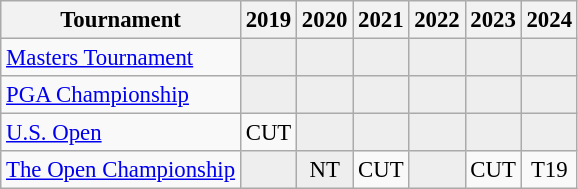<table class="wikitable" style="font-size:95%;text-align:center;">
<tr>
<th>Tournament</th>
<th>2019</th>
<th>2020</th>
<th>2021</th>
<th>2022</th>
<th>2023</th>
<th>2024</th>
</tr>
<tr>
<td align=left><a href='#'>Masters Tournament</a></td>
<td style="background:#eeeeee;"></td>
<td style="background:#eeeeee;"></td>
<td style="background:#eeeeee;"></td>
<td style="background:#eeeeee;"></td>
<td style="background:#eeeeee;"></td>
<td style="background:#eeeeee;"></td>
</tr>
<tr>
<td align=left><a href='#'>PGA Championship</a></td>
<td style="background:#eeeeee;"></td>
<td style="background:#eeeeee;"></td>
<td style="background:#eeeeee;"></td>
<td style="background:#eeeeee;"></td>
<td style="background:#eeeeee;"></td>
<td style="background:#eeeeee;"></td>
</tr>
<tr>
<td align=left><a href='#'>U.S. Open</a></td>
<td>CUT</td>
<td style="background:#eeeeee;"></td>
<td style="background:#eeeeee;"></td>
<td style="background:#eeeeee;"></td>
<td style="background:#eeeeee;"></td>
<td style="background:#eeeeee;"></td>
</tr>
<tr>
<td align=left><a href='#'>The Open Championship</a></td>
<td style="background:#eeeeee;"></td>
<td style="background:#eeeeee;">NT</td>
<td>CUT</td>
<td style="background:#eeeeee;"></td>
<td>CUT</td>
<td>T19</td>
</tr>
</table>
